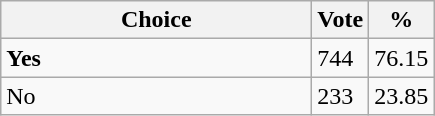<table class="wikitable">
<tr>
<th bgcolor="#DDDDFF" width="200px">Choice</th>
<th bgcolor="#DDDDFF">Vote</th>
<th bgcolor="#DDDDFF">%</th>
</tr>
<tr>
<td><strong>Yes</strong></td>
<td>744</td>
<td>76.15</td>
</tr>
<tr>
<td>No</td>
<td>233</td>
<td>23.85</td>
</tr>
</table>
